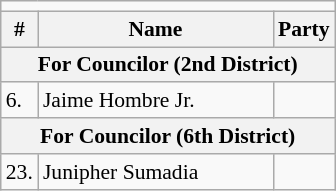<table class=wikitable style="font-size:90%">
<tr>
<td colspan=4 bgcolor=></td>
</tr>
<tr>
<th>#</th>
<th width=150px>Name</th>
<th colspan=2>Party</th>
</tr>
<tr>
<th colspan=5>For Councilor (2nd District)</th>
</tr>
<tr>
<td>6.</td>
<td>Jaime Hombre Jr.</td>
<td></td>
</tr>
<tr>
<th colspan=5>For Councilor (6th District)</th>
</tr>
<tr>
<td>23.</td>
<td>Junipher Sumadia</td>
<td></td>
</tr>
</table>
